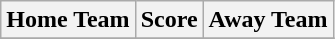<table class="wikitable" style="text-align: center">
<tr>
<th>Home Team</th>
<th>Score</th>
<th>Away Team</th>
</tr>
<tr>
</tr>
</table>
